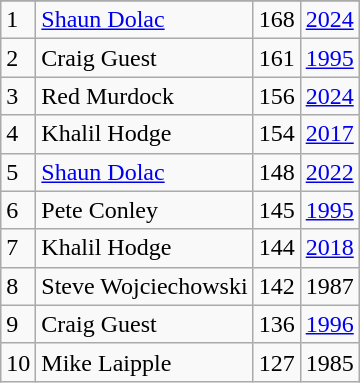<table class="wikitable">
<tr>
</tr>
<tr>
<td>1</td>
<td><a href='#'>Shaun Dolac</a></td>
<td>168</td>
<td><a href='#'>2024</a></td>
</tr>
<tr>
<td>2</td>
<td>Craig Guest</td>
<td>161</td>
<td><a href='#'>1995</a></td>
</tr>
<tr>
<td>3</td>
<td>Red Murdock</td>
<td>156</td>
<td><a href='#'>2024</a></td>
</tr>
<tr>
<td>4</td>
<td>Khalil Hodge</td>
<td>154</td>
<td><a href='#'>2017</a></td>
</tr>
<tr>
<td>5</td>
<td><a href='#'>Shaun Dolac</a></td>
<td>148</td>
<td><a href='#'>2022</a></td>
</tr>
<tr>
<td>6</td>
<td>Pete Conley</td>
<td>145</td>
<td><a href='#'>1995</a></td>
</tr>
<tr>
<td>7</td>
<td>Khalil Hodge</td>
<td>144</td>
<td><a href='#'>2018</a></td>
</tr>
<tr>
<td>8</td>
<td>Steve Wojciechowski</td>
<td>142</td>
<td>1987</td>
</tr>
<tr>
<td>9</td>
<td>Craig Guest</td>
<td>136</td>
<td><a href='#'>1996</a></td>
</tr>
<tr>
<td>10</td>
<td>Mike Laipple</td>
<td>127</td>
<td>1985</td>
</tr>
</table>
